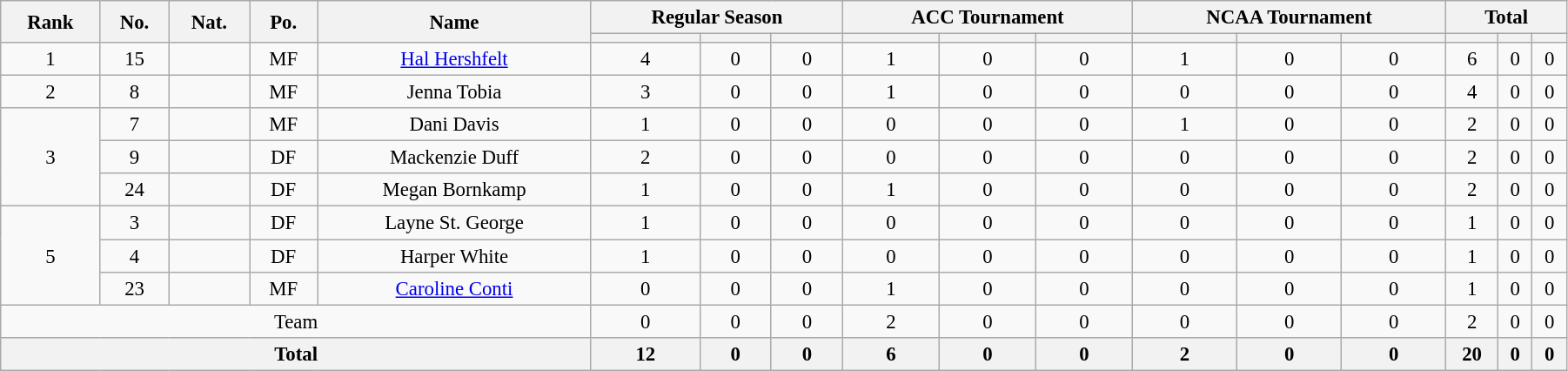<table class="wikitable" style="text-align:center; font-size:95%; width:95%;">
<tr>
<th rowspan=2>Rank</th>
<th rowspan=2>No.</th>
<th rowspan=2>Nat.</th>
<th rowspan=2>Po.</th>
<th rowspan=2>Name</th>
<th colspan=3>Regular Season</th>
<th colspan=3>ACC Tournament</th>
<th colspan=3>NCAA Tournament</th>
<th colspan=3>Total</th>
</tr>
<tr>
<th></th>
<th></th>
<th></th>
<th></th>
<th></th>
<th></th>
<th></th>
<th></th>
<th></th>
<th></th>
<th></th>
<th></th>
</tr>
<tr>
<td>1</td>
<td>15</td>
<td></td>
<td>MF</td>
<td><a href='#'>Hal Hershfelt</a></td>
<td>4</td>
<td>0</td>
<td>0</td>
<td>1</td>
<td>0</td>
<td>0</td>
<td>1</td>
<td>0</td>
<td>0</td>
<td>6</td>
<td>0</td>
<td>0</td>
</tr>
<tr>
<td>2</td>
<td>8</td>
<td></td>
<td>MF</td>
<td>Jenna Tobia</td>
<td>3</td>
<td>0</td>
<td>0</td>
<td>1</td>
<td>0</td>
<td>0</td>
<td>0</td>
<td>0</td>
<td>0</td>
<td>4</td>
<td>0</td>
<td>0</td>
</tr>
<tr>
<td rowspan=3>3</td>
<td>7</td>
<td></td>
<td>MF</td>
<td>Dani Davis</td>
<td>1</td>
<td>0</td>
<td>0</td>
<td>0</td>
<td>0</td>
<td>0</td>
<td>1</td>
<td>0</td>
<td>0</td>
<td>2</td>
<td>0</td>
<td>0</td>
</tr>
<tr>
<td>9</td>
<td></td>
<td>DF</td>
<td>Mackenzie Duff</td>
<td>2</td>
<td>0</td>
<td>0</td>
<td>0</td>
<td>0</td>
<td>0</td>
<td>0</td>
<td>0</td>
<td>0</td>
<td>2</td>
<td>0</td>
<td>0</td>
</tr>
<tr>
<td>24</td>
<td></td>
<td>DF</td>
<td>Megan Bornkamp</td>
<td>1</td>
<td>0</td>
<td>0</td>
<td>1</td>
<td>0</td>
<td>0</td>
<td>0</td>
<td>0</td>
<td>0</td>
<td>2</td>
<td>0</td>
<td>0</td>
</tr>
<tr>
<td rowspan=3>5</td>
<td>3</td>
<td></td>
<td>DF</td>
<td>Layne St. George</td>
<td>1</td>
<td>0</td>
<td>0</td>
<td>0</td>
<td>0</td>
<td>0</td>
<td>0</td>
<td>0</td>
<td>0</td>
<td>1</td>
<td>0</td>
<td>0</td>
</tr>
<tr>
<td>4</td>
<td></td>
<td>DF</td>
<td>Harper White</td>
<td>1</td>
<td>0</td>
<td>0</td>
<td>0</td>
<td>0</td>
<td>0</td>
<td>0</td>
<td>0</td>
<td>0</td>
<td>1</td>
<td>0</td>
<td>0</td>
</tr>
<tr>
<td>23</td>
<td></td>
<td>MF</td>
<td><a href='#'>Caroline Conti</a></td>
<td>0</td>
<td>0</td>
<td>0</td>
<td>1</td>
<td>0</td>
<td>0</td>
<td>0</td>
<td>0</td>
<td>0</td>
<td>1</td>
<td>0</td>
<td>0</td>
</tr>
<tr>
<td colspan=5>Team</td>
<td>0</td>
<td>0</td>
<td>0</td>
<td>2</td>
<td>0</td>
<td>0</td>
<td>0</td>
<td>0</td>
<td>0</td>
<td>2</td>
<td>0</td>
<td>0</td>
</tr>
<tr>
<th colspan=5>Total</th>
<th>12</th>
<th>0</th>
<th>0</th>
<th>6</th>
<th>0</th>
<th>0</th>
<th>2</th>
<th>0</th>
<th>0</th>
<th>20</th>
<th>0</th>
<th>0</th>
</tr>
</table>
